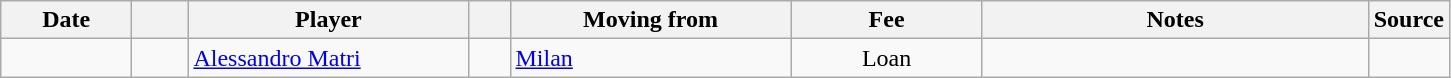<table class="wikitable sortable">
<tr>
<th style="width:80px;">Date</th>
<th style="width:30px;"></th>
<th style="width:180px;">Player</th>
<th style="width:20px;"></th>
<th style="width:180px;">Moving from</th>
<th style="width:120px;" class="unsortable">Fee</th>
<th style="width:250px;" class="unsortable">Notes</th>
<th style="width:20px;">Source</th>
</tr>
<tr>
<td></td>
<td align=center></td>
<td> <a href='#'>Alessandro Matri</a></td>
<td></td>
<td> <a href='#'>Milan</a></td>
<td align=center>Loan</td>
<td align=center></td>
<td></td>
</tr>
</table>
